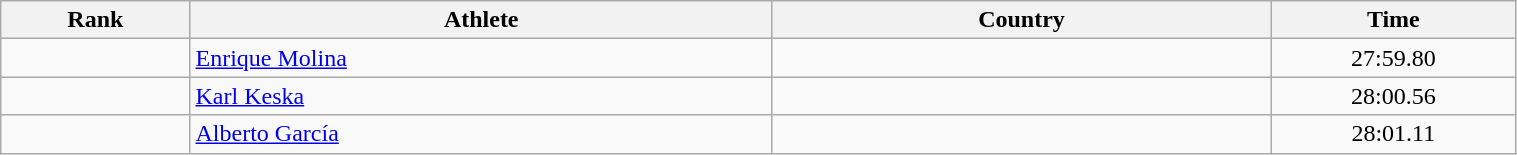<table class="wikitable" width=80% style="font-size:100%; text-align:left;">
<tr>
<th width = 60>Rank</th>
<th width = 200>Athlete</th>
<th width = 170>Country</th>
<th width = 80>Time</th>
</tr>
<tr>
<td align=center></td>
<td><a href='#'>Enrique Molina</a></td>
<td></td>
<td align=center>27:59.80</td>
</tr>
<tr>
<td align=center></td>
<td><a href='#'>Karl Keska</a></td>
<td></td>
<td align=center>28:00.56</td>
</tr>
<tr>
<td align=center></td>
<td><a href='#'>Alberto García</a></td>
<td></td>
<td align=center>28:01.11</td>
</tr>
</table>
